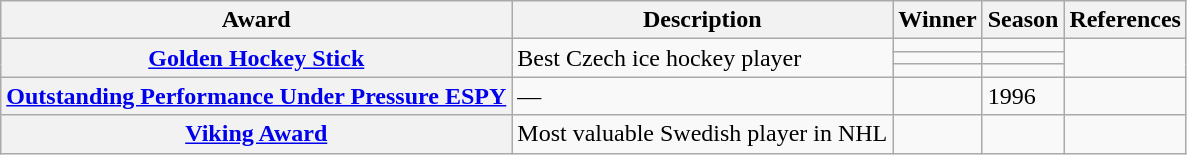<table class="wikitable sortable">
<tr>
<th scope="col">Award</th>
<th scope="col" class="unsortable">Description</th>
<th scope="col">Winner</th>
<th scope="col">Season</th>
<th scope="col" class="unsortable">References</th>
</tr>
<tr>
<th scope="row" rowspan="3"><a href='#'>Golden Hockey Stick</a></th>
<td rowspan="3">Best Czech ice hockey player</td>
<td></td>
<td></td>
<td rowspan="3"></td>
</tr>
<tr>
<td></td>
<td></td>
</tr>
<tr>
<td></td>
<td></td>
</tr>
<tr>
<th scope="row"><a href='#'>Outstanding Performance Under Pressure ESPY</a></th>
<td>—</td>
<td></td>
<td>1996</td>
<td></td>
</tr>
<tr>
<th scope="row"><a href='#'>Viking Award</a></th>
<td>Most valuable Swedish player in NHL</td>
<td></td>
<td></td>
<td></td>
</tr>
</table>
